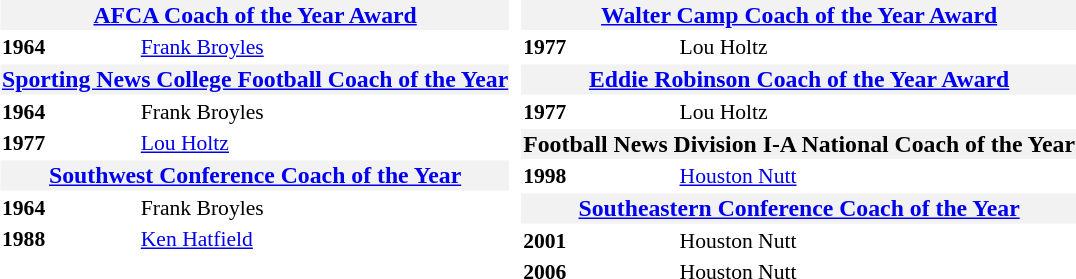<table style="font-size:.9em;">
<tr>
<td valign="top"><br><table>
<tr>
<th colspan="2" style="background:#f2f2f2; font-size:1.1em;"><a href='#'>AFCA Coach of the Year Award</a></th>
</tr>
<tr>
<td><strong>1964</strong></td>
<td><a href='#'>Frank Broyles</a></td>
</tr>
<tr>
<th colspan="2" style="background:#f2f2f2; font-size:1.1em;"><a href='#'>Sporting News College Football Coach of the Year</a></th>
</tr>
<tr>
<td><strong>1964</strong></td>
<td>Frank Broyles</td>
</tr>
<tr>
<td><strong>1977</strong></td>
<td><a href='#'>Lou Holtz</a></td>
</tr>
<tr>
<th colspan="2" style="background:#f2f2f2; font-size:1.1em;"><a href='#'>Southwest Conference Coach of the Year</a></th>
</tr>
<tr>
<td><strong>1964</strong></td>
<td>Frank Broyles</td>
</tr>
<tr>
<td><strong>1988</strong></td>
<td><a href='#'>Ken Hatfield</a></td>
</tr>
</table>
</td>
<td valign="top"><br><table>
<tr>
<th colspan="2" style="background:#f2f2f2; font-size:1.1em;"><a href='#'>Walter Camp Coach of the Year Award</a></th>
</tr>
<tr>
<td><strong>1977</strong></td>
<td>Lou Holtz</td>
</tr>
<tr>
<th colspan="2" style="background:#f2f2f2; font-size:1.1em;"><a href='#'>Eddie Robinson Coach of the Year Award</a></th>
</tr>
<tr>
<td><strong>1977</strong></td>
<td>Lou Holtz</td>
</tr>
<tr>
<th colspan="2" style="background:#f2f2f2; font-size:1.1em;">Football News Division I-A National Coach of the Year</th>
</tr>
<tr>
<td><strong>1998</strong></td>
<td><a href='#'>Houston Nutt</a></td>
</tr>
<tr>
<th colspan="2" style="background:#f2f2f2; font-size:1.1em;"><a href='#'>Southeastern Conference Coach of the Year</a></th>
</tr>
<tr>
<td><strong>2001</strong></td>
<td>Houston Nutt</td>
</tr>
<tr>
<td><strong>2006</strong></td>
<td>Houston Nutt</td>
</tr>
</table>
</td>
</tr>
</table>
